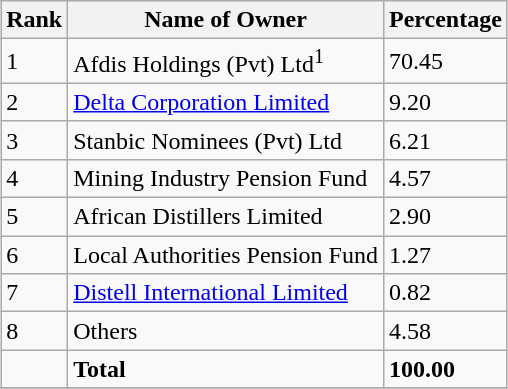<table class="wikitable sortable" style="margin-left:auto;margin-right:auto">
<tr>
<th style="width:2em;">Rank</th>
<th>Name of Owner</th>
<th>Percentage</th>
</tr>
<tr>
<td>1</td>
<td>Afdis Holdings (Pvt) Ltd<sup>1</sup></td>
<td>70.45</td>
</tr>
<tr>
<td>2</td>
<td><a href='#'>Delta Corporation Limited</a></td>
<td>9.20</td>
</tr>
<tr>
<td>3</td>
<td>Stanbic Nominees (Pvt) Ltd</td>
<td>6.21</td>
</tr>
<tr>
<td>4</td>
<td>Mining Industry Pension Fund</td>
<td>4.57</td>
</tr>
<tr>
<td>5</td>
<td>African Distillers Limited</td>
<td>2.90</td>
</tr>
<tr>
<td>6</td>
<td>Local Authorities Pension Fund</td>
<td>1.27</td>
</tr>
<tr>
<td>7</td>
<td><a href='#'>Distell International Limited</a></td>
<td>0.82</td>
</tr>
<tr>
<td>8</td>
<td>Others</td>
<td>4.58</td>
</tr>
<tr>
<td></td>
<td><strong>Total</strong></td>
<td><strong>100.00</strong></td>
</tr>
<tr>
</tr>
</table>
